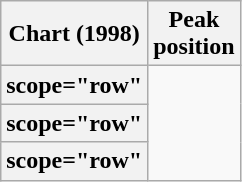<table class="wikitable plainrowheaders sortable">
<tr>
<th scope="col">Chart (1998)</th>
<th scope="col">Peak<br>position</th>
</tr>
<tr>
<th>scope="row" </th>
</tr>
<tr>
<th>scope="row" </th>
</tr>
<tr>
<th>scope="row" </th>
</tr>
</table>
